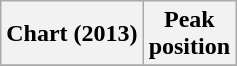<table class="wikitable sortable">
<tr>
<th>Chart (2013)</th>
<th>Peak<br>position</th>
</tr>
<tr>
</tr>
</table>
